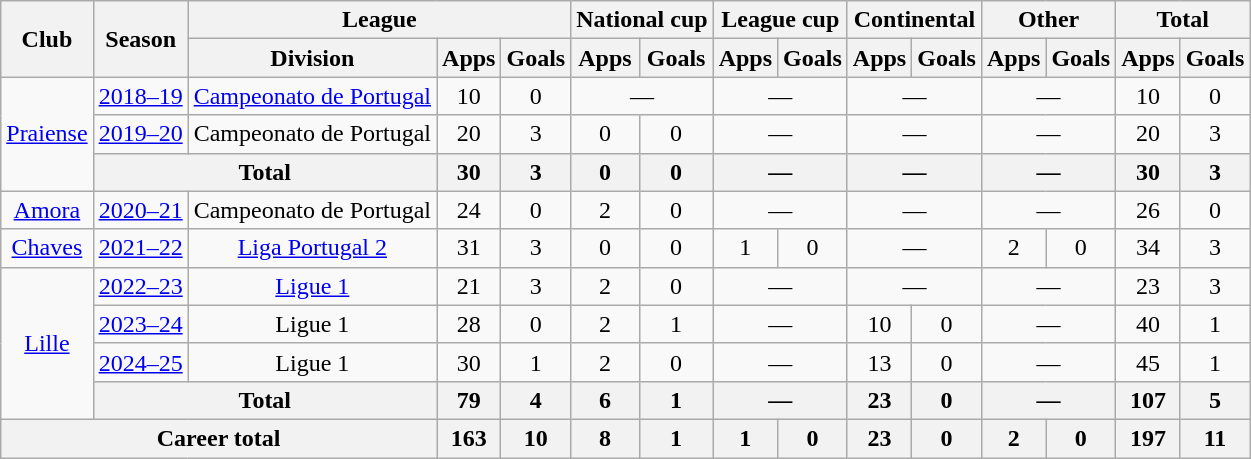<table class="wikitable" style="text-align: center;">
<tr>
<th rowspan="2">Club</th>
<th rowspan="2">Season</th>
<th colspan="3">League</th>
<th colspan="2">National cup</th>
<th colspan="2">League cup</th>
<th colspan="2">Continental</th>
<th colspan="2">Other</th>
<th colspan="2">Total</th>
</tr>
<tr>
<th>Division</th>
<th>Apps</th>
<th>Goals</th>
<th>Apps</th>
<th>Goals</th>
<th>Apps</th>
<th>Goals</th>
<th>Apps</th>
<th>Goals</th>
<th>Apps</th>
<th>Goals</th>
<th>Apps</th>
<th>Goals</th>
</tr>
<tr>
<td rowspan="3"><a href='#'>Praiense</a></td>
<td><a href='#'>2018–19</a></td>
<td><a href='#'>Campeonato de Portugal</a></td>
<td>10</td>
<td>0</td>
<td colspan="2">—</td>
<td colspan="2">—</td>
<td colspan="2">—</td>
<td colspan="2">—</td>
<td>10</td>
<td>0</td>
</tr>
<tr>
<td><a href='#'>2019–20</a></td>
<td>Campeonato de Portugal</td>
<td>20</td>
<td>3</td>
<td>0</td>
<td>0</td>
<td colspan="2">—</td>
<td colspan="2">—</td>
<td colspan="2">—</td>
<td>20</td>
<td>3</td>
</tr>
<tr>
<th colspan="2">Total</th>
<th>30</th>
<th>3</th>
<th>0</th>
<th>0</th>
<th colspan="2">—</th>
<th colspan="2">—</th>
<th colspan="2">—</th>
<th>30</th>
<th>3</th>
</tr>
<tr>
<td><a href='#'>Amora</a></td>
<td><a href='#'>2020–21</a></td>
<td>Campeonato de Portugal</td>
<td>24</td>
<td>0</td>
<td>2</td>
<td>0</td>
<td colspan="2">—</td>
<td colspan="2">—</td>
<td colspan="2">—</td>
<td>26</td>
<td>0</td>
</tr>
<tr>
<td><a href='#'>Chaves</a></td>
<td><a href='#'>2021–22</a></td>
<td><a href='#'>Liga Portugal 2</a></td>
<td>31</td>
<td>3</td>
<td>0</td>
<td>0</td>
<td>1</td>
<td>0</td>
<td colspan="2">—</td>
<td>2</td>
<td>0</td>
<td>34</td>
<td>3</td>
</tr>
<tr>
<td rowspan="4"><a href='#'>Lille</a></td>
<td><a href='#'>2022–23</a></td>
<td><a href='#'>Ligue 1</a></td>
<td>21</td>
<td>3</td>
<td>2</td>
<td>0</td>
<td colspan="2">—</td>
<td colspan="2">—</td>
<td colspan="2">—</td>
<td>23</td>
<td>3</td>
</tr>
<tr>
<td><a href='#'>2023–24</a></td>
<td>Ligue 1</td>
<td>28</td>
<td>0</td>
<td>2</td>
<td>1</td>
<td colspan="2">—</td>
<td>10</td>
<td>0</td>
<td colspan="2">—</td>
<td>40</td>
<td>1</td>
</tr>
<tr>
<td><a href='#'>2024–25</a></td>
<td>Ligue 1</td>
<td>30</td>
<td>1</td>
<td>2</td>
<td>0</td>
<td colspan="2">—</td>
<td>13</td>
<td>0</td>
<td colspan="2">—</td>
<td>45</td>
<td>1</td>
</tr>
<tr>
<th colspan="2">Total</th>
<th>79</th>
<th>4</th>
<th>6</th>
<th>1</th>
<th colspan="2">—</th>
<th>23</th>
<th>0</th>
<th colspan="2">—</th>
<th>107</th>
<th>5</th>
</tr>
<tr>
<th colspan="3">Career total</th>
<th>163</th>
<th>10</th>
<th>8</th>
<th>1</th>
<th>1</th>
<th>0</th>
<th>23</th>
<th>0</th>
<th>2</th>
<th>0</th>
<th>197</th>
<th>11</th>
</tr>
</table>
